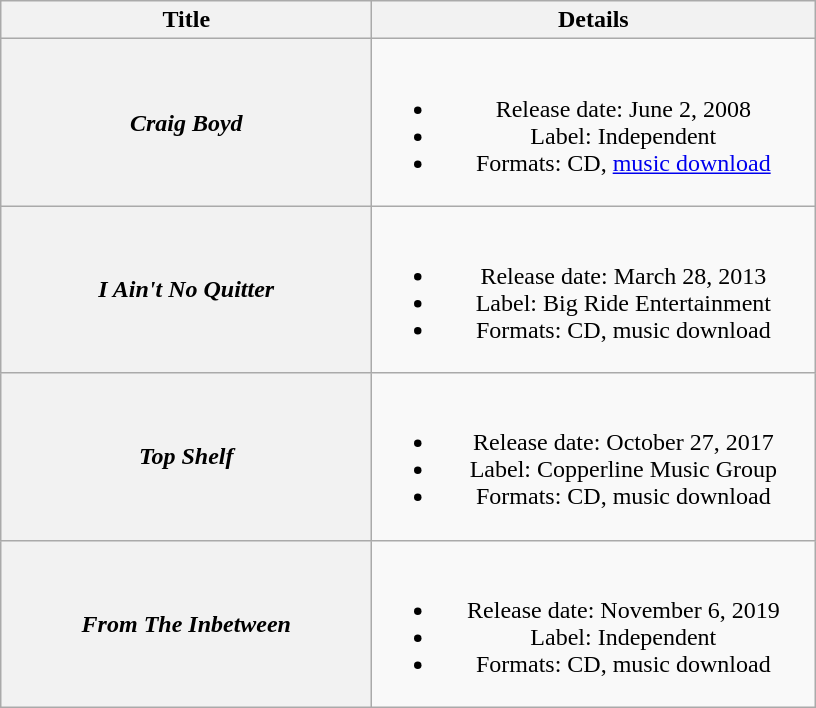<table class="wikitable plainrowheaders" style="text-align:center;">
<tr>
<th style="width:15em;">Title</th>
<th style="width:18em;">Details</th>
</tr>
<tr>
<th scope="row"><em>Craig Boyd</em></th>
<td><br><ul><li>Release date: June 2, 2008</li><li>Label: Independent</li><li>Formats: CD, <a href='#'>music download</a></li></ul></td>
</tr>
<tr>
<th scope="row"><em>I Ain't No Quitter</em></th>
<td><br><ul><li>Release date: March 28, 2013</li><li>Label: Big Ride Entertainment</li><li>Formats: CD, music download</li></ul></td>
</tr>
<tr>
<th scope="row"><em>Top Shelf</em></th>
<td><br><ul><li>Release date: October 27, 2017</li><li>Label: Copperline Music Group</li><li>Formats: CD, music download</li></ul></td>
</tr>
<tr>
<th scope="row"><em>From The Inbetween</em></th>
<td><br><ul><li>Release date: November 6, 2019</li><li>Label: Independent</li><li>Formats: CD, music download</li></ul></td>
</tr>
</table>
